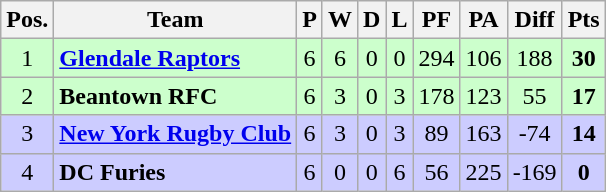<table class="wikitable" style="text-align: center;">
<tr>
<th>Pos.</th>
<th>Team</th>
<th>P</th>
<th>W</th>
<th>D</th>
<th>L</th>
<th>PF</th>
<th>PA</th>
<th>Diff</th>
<th>Pts</th>
</tr>
<tr bgcolor="ccffcc">
<td>1</td>
<td align="left"><a href='#'><strong>Glendale Raptors</strong></a></td>
<td>6</td>
<td>6</td>
<td>0</td>
<td>0</td>
<td>294</td>
<td>106</td>
<td>188</td>
<td><strong>30</strong></td>
</tr>
<tr bgcolor="ccffcc">
<td>2</td>
<td align="left"><strong>Beantown RFC</strong></td>
<td>6</td>
<td>3</td>
<td>0</td>
<td>3</td>
<td>178</td>
<td>123</td>
<td>55</td>
<td><strong>17</strong></td>
</tr>
<tr bgcolor="ccccff">
<td>3</td>
<td align="left"><strong><a href='#'>New York Rugby Club</a></strong></td>
<td>6</td>
<td>3</td>
<td>0</td>
<td>3</td>
<td>89</td>
<td>163</td>
<td>-74</td>
<td><strong>14</strong></td>
</tr>
<tr bgcolor="ccccff">
<td>4</td>
<td align="left"><strong>DC Furies</strong></td>
<td>6</td>
<td>0</td>
<td>0</td>
<td>6</td>
<td>56</td>
<td>225</td>
<td>-169</td>
<td><strong>0</strong></td>
</tr>
</table>
